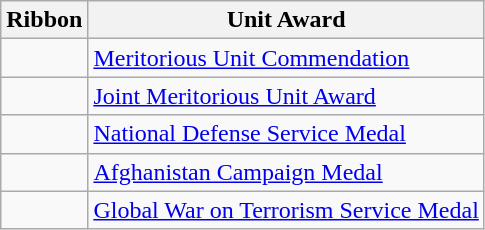<table class="wikitable">
<tr>
<th>Ribbon</th>
<th>Unit Award</th>
</tr>
<tr>
<td></td>
<td><a href='#'>Meritorious Unit Commendation</a></td>
</tr>
<tr>
<td></td>
<td><a href='#'>Joint Meritorious Unit Award</a></td>
</tr>
<tr>
<td></td>
<td><a href='#'>National Defense Service Medal</a></td>
</tr>
<tr>
<td></td>
<td><a href='#'>Afghanistan Campaign Medal</a></td>
</tr>
<tr>
<td></td>
<td><a href='#'>Global War on Terrorism Service Medal</a></td>
</tr>
</table>
